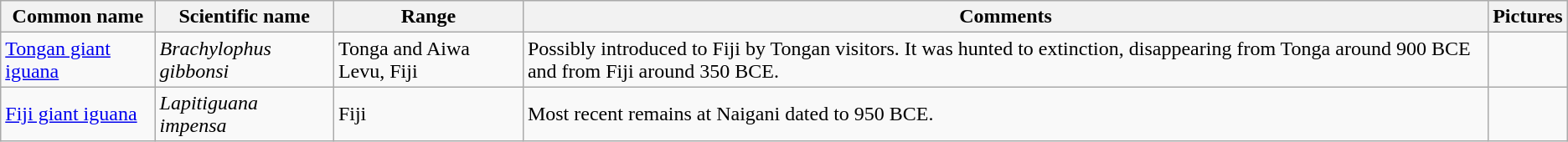<table class="wikitable sortable">
<tr>
<th>Common name</th>
<th>Scientific name</th>
<th>Range</th>
<th class="unsortable">Comments</th>
<th class="unsortable">Pictures</th>
</tr>
<tr>
<td><a href='#'>Tongan giant iguana</a></td>
<td><em>Brachylophus gibbonsi</em></td>
<td>Tonga and Aiwa Levu, Fiji</td>
<td>Possibly introduced to Fiji by Tongan visitors. It was hunted to extinction, disappearing from Tonga around 900 BCE and from Fiji around 350 BCE.</td>
<td></td>
</tr>
<tr>
<td><a href='#'>Fiji giant iguana</a></td>
<td><em>Lapitiguana impensa</em></td>
<td>Fiji</td>
<td>Most recent remains at Naigani dated to 950 BCE.</td>
<td></td>
</tr>
</table>
